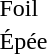<table>
<tr>
<td>Foil</td>
<td></td>
<td></td>
<td><br></td>
</tr>
<tr>
<td>Épée</td>
<td></td>
<td></td>
<td><br></td>
</tr>
</table>
